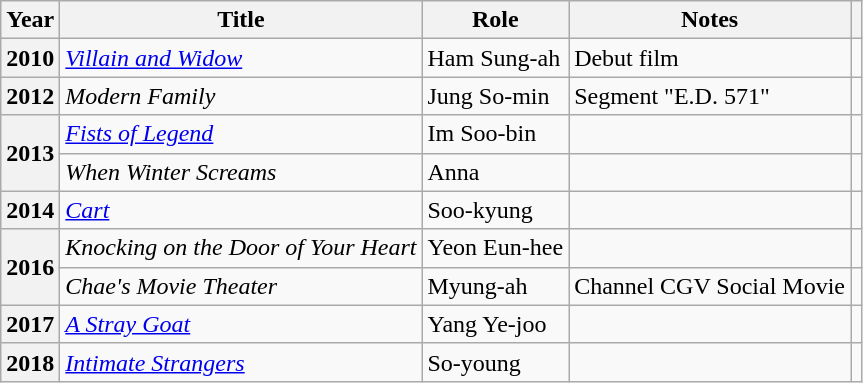<table class="wikitable plainrowheaders sortable">
<tr>
<th scope="col">Year</th>
<th scope="col">Title</th>
<th scope="col">Role</th>
<th scope="col">Notes</th>
<th scope="col" class="unsortable"></th>
</tr>
<tr>
<th scope="row">2010</th>
<td><em><a href='#'>Villain and Widow</a></em></td>
<td>Ham Sung-ah</td>
<td>Debut film</td>
<td style="text-align:center"></td>
</tr>
<tr>
<th scope="row">2012</th>
<td><em>Modern Family</em></td>
<td>Jung So-min</td>
<td>Segment "E.D. 571"</td>
<td style="text-align:center"></td>
</tr>
<tr>
<th scope="row" rowspan="2">2013</th>
<td><em><a href='#'>Fists of Legend</a></em></td>
<td>Im Soo-bin</td>
<td></td>
<td style="text-align:center"></td>
</tr>
<tr>
<td><em>When Winter Screams</em></td>
<td>Anna</td>
<td></td>
<td style="text-align:center"></td>
</tr>
<tr>
<th scope="row">2014</th>
<td><em><a href='#'>Cart</a></em></td>
<td>Soo-kyung</td>
<td></td>
<td style="text-align:center"></td>
</tr>
<tr>
<th scope="row" rowspan="2">2016</th>
<td><em>Knocking on the Door of Your Heart</em></td>
<td>Yeon Eun-hee</td>
<td></td>
<td style="text-align:center"></td>
</tr>
<tr>
<td><em>Chae's Movie Theater</em></td>
<td>Myung-ah</td>
<td>Channel CGV Social Movie</td>
<td style="text-align:center"></td>
</tr>
<tr>
<th scope="row">2017</th>
<td><em><a href='#'>A Stray Goat</a></em></td>
<td>Yang Ye-joo</td>
<td></td>
<td style="text-align:center"></td>
</tr>
<tr>
<th scope="row">2018</th>
<td><em><a href='#'>Intimate Strangers</a></em></td>
<td>So-young</td>
<td></td>
<td style="text-align:center"></td>
</tr>
</table>
